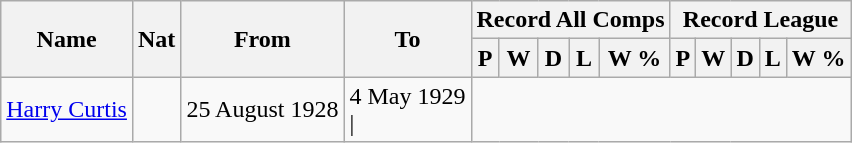<table class="wikitable" style="text-align: center">
<tr>
<th rowspan="2">Name</th>
<th rowspan="2">Nat</th>
<th rowspan="2">From</th>
<th rowspan="2">To</th>
<th colspan="5">Record All Comps</th>
<th colspan="5">Record League</th>
</tr>
<tr>
<th>P</th>
<th>W</th>
<th>D</th>
<th>L</th>
<th>W %</th>
<th>P</th>
<th>W</th>
<th>D</th>
<th>L</th>
<th>W %</th>
</tr>
<tr>
<td align=left><a href='#'>Harry Curtis</a></td>
<td></td>
<td align=left>25 August 1928</td>
<td align=left>4 May 1929<br>|</td>
</tr>
</table>
